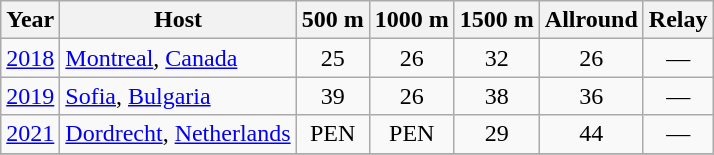<table class="wikitable sortable" style="text-align:center;">
<tr>
<th>Year</th>
<th>Host</th>
<th>500 m</th>
<th>1000 m</th>
<th>1500 m</th>
<th>Allround</th>
<th>Relay</th>
</tr>
<tr>
<td><a href='#'>2018</a></td>
<td style="text-align:left;"> <a href='#'>Montreal</a>, <a href='#'>Canada</a></td>
<td>25</td>
<td>26</td>
<td>32</td>
<td>26</td>
<td>—</td>
</tr>
<tr>
<td><a href='#'>2019</a></td>
<td style="text-align:left;"> <a href='#'>Sofia</a>, <a href='#'>Bulgaria</a></td>
<td>39</td>
<td>26</td>
<td>38</td>
<td>36</td>
<td>—</td>
</tr>
<tr>
<td><a href='#'>2021</a></td>
<td style="text-align:left;"> <a href='#'>Dordrecht</a>, <a href='#'>Netherlands</a></td>
<td>PEN</td>
<td>PEN</td>
<td>29</td>
<td>44</td>
<td>—</td>
</tr>
<tr>
</tr>
</table>
